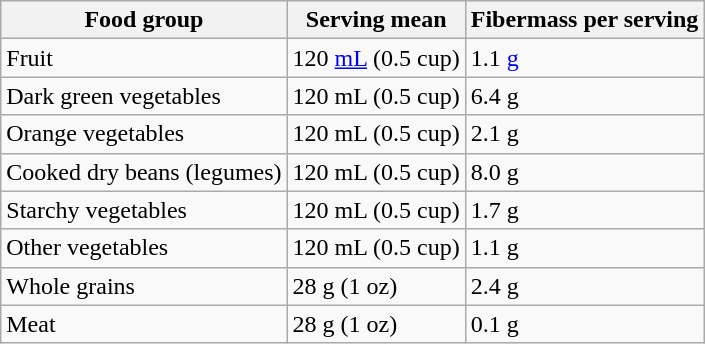<table class="wikitable sortable">
<tr>
<th scope="col">Food group</th>
<th scope="col">Serving mean</th>
<th scope="col">Fibermass per serving</th>
</tr>
<tr>
<td>Fruit</td>
<td>120 <a href='#'>mL</a> (0.5 cup)</td>
<td>1.1 <a href='#'>g</a></td>
</tr>
<tr>
<td>Dark green vegetables</td>
<td>120 mL (0.5 cup)</td>
<td>6.4 g</td>
</tr>
<tr>
<td>Orange vegetables</td>
<td>120 mL (0.5 cup)</td>
<td>2.1 g</td>
</tr>
<tr>
<td>Cooked dry beans (legumes)</td>
<td>120 mL (0.5 cup)</td>
<td>8.0 g</td>
</tr>
<tr>
<td>Starchy vegetables</td>
<td>120 mL (0.5 cup)</td>
<td>1.7 g</td>
</tr>
<tr>
<td>Other vegetables</td>
<td>120 mL (0.5 cup)</td>
<td>1.1 g</td>
</tr>
<tr>
<td>Whole grains</td>
<td>28 g (1 oz)</td>
<td>2.4 g</td>
</tr>
<tr>
<td>Meat</td>
<td>28 g (1 oz)</td>
<td>0.1 g</td>
</tr>
</table>
